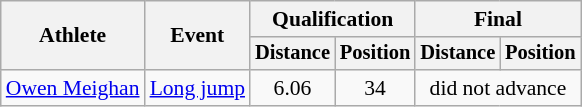<table class=wikitable style="font-size:90%">
<tr>
<th rowspan="2">Athlete</th>
<th rowspan="2">Event</th>
<th colspan="2">Qualification</th>
<th colspan="2">Final</th>
</tr>
<tr style="font-size:95%">
<th>Distance</th>
<th>Position</th>
<th>Distance</th>
<th>Position</th>
</tr>
<tr align=center>
<td align=left><a href='#'>Owen Meighan</a></td>
<td align=left><a href='#'>Long jump</a></td>
<td>6.06</td>
<td>34</td>
<td colspan=2>did not advance</td>
</tr>
</table>
